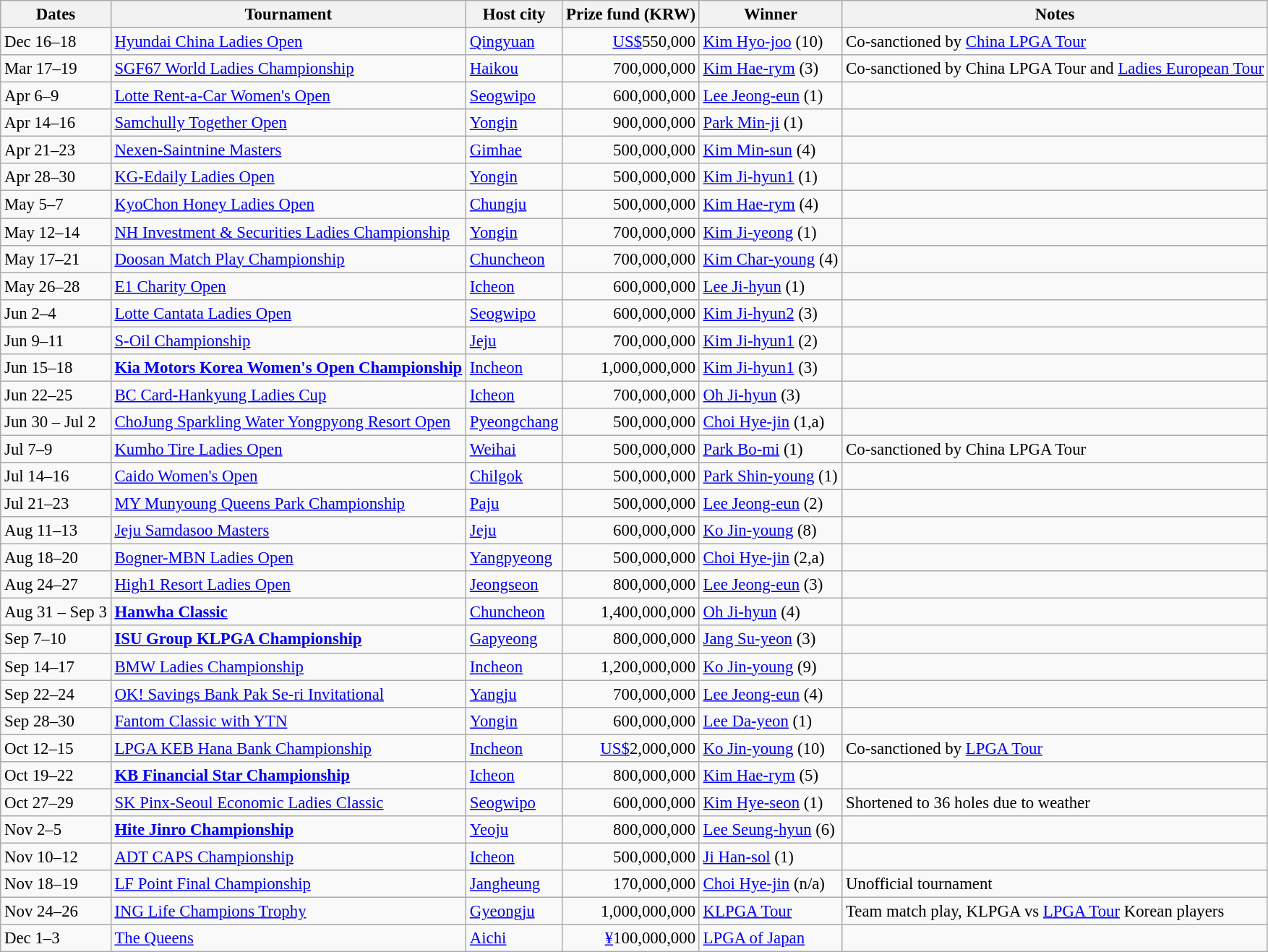<table class="wikitable sortable" style="font-size:95%;">
<tr>
<th>Dates</th>
<th>Tournament</th>
<th>Host city</th>
<th>Prize fund (KRW)</th>
<th>Winner</th>
<th>Notes</th>
</tr>
<tr>
<td>Dec 16–18</td>
<td><a href='#'>Hyundai China Ladies Open</a></td>
<td> <a href='#'>Qingyuan</a></td>
<td align=right><a href='#'>US$</a>550,000</td>
<td> <a href='#'>Kim Hyo-joo</a> (10)</td>
<td>Co-sanctioned by <a href='#'>China LPGA Tour</a></td>
</tr>
<tr>
<td>Mar 17–19</td>
<td><a href='#'>SGF67 World Ladies Championship</a></td>
<td> <a href='#'>Haikou</a></td>
<td align=right>700,000,000</td>
<td> <a href='#'>Kim Hae-rym</a> (3)</td>
<td>Co-sanctioned by China LPGA Tour and <a href='#'>Ladies European Tour</a></td>
</tr>
<tr>
<td>Apr 6–9</td>
<td><a href='#'>Lotte Rent-a-Car Women's Open</a></td>
<td> <a href='#'>Seogwipo</a></td>
<td align=right>600,000,000</td>
<td> <a href='#'>Lee Jeong-eun</a> (1)</td>
<td></td>
</tr>
<tr>
<td>Apr 14–16</td>
<td><a href='#'>Samchully Together Open</a></td>
<td> <a href='#'>Yongin</a></td>
<td align=right>900,000,000</td>
<td> <a href='#'>Park Min-ji</a> (1)</td>
<td></td>
</tr>
<tr>
<td>Apr 21–23</td>
<td><a href='#'>Nexen-Saintnine Masters</a></td>
<td> <a href='#'>Gimhae</a></td>
<td align=right>500,000,000</td>
<td> <a href='#'>Kim Min-sun</a> (4)</td>
<td></td>
</tr>
<tr>
<td>Apr 28–30</td>
<td><a href='#'>KG-Edaily Ladies Open</a></td>
<td> <a href='#'>Yongin</a></td>
<td align=right>500,000,000</td>
<td> <a href='#'>Kim Ji-hyun1</a> (1)</td>
<td></td>
</tr>
<tr>
<td>May 5–7</td>
<td><a href='#'>KyoChon Honey Ladies Open</a></td>
<td> <a href='#'>Chungju</a></td>
<td align=right>500,000,000</td>
<td> <a href='#'>Kim Hae-rym</a> (4)</td>
<td></td>
</tr>
<tr>
<td>May 12–14</td>
<td><a href='#'>NH Investment & Securities Ladies Championship</a></td>
<td> <a href='#'>Yongin</a></td>
<td align=right>700,000,000</td>
<td> <a href='#'>Kim Ji-yeong</a> (1)</td>
<td></td>
</tr>
<tr>
<td>May 17–21</td>
<td><a href='#'>Doosan Match Play Championship</a></td>
<td> <a href='#'>Chuncheon</a></td>
<td align=right>700,000,000</td>
<td> <a href='#'>Kim Char-young</a> (4)</td>
<td></td>
</tr>
<tr>
<td>May 26–28</td>
<td><a href='#'>E1 Charity Open</a></td>
<td> <a href='#'>Icheon</a></td>
<td align=right>600,000,000</td>
<td> <a href='#'>Lee Ji-hyun</a> (1)</td>
<td></td>
</tr>
<tr>
<td>Jun 2–4</td>
<td><a href='#'>Lotte Cantata Ladies Open</a></td>
<td> <a href='#'>Seogwipo</a></td>
<td align=right>600,000,000</td>
<td> <a href='#'>Kim Ji-hyun2</a> (3)</td>
<td></td>
</tr>
<tr>
<td>Jun 9–11</td>
<td><a href='#'>S-Oil Championship</a></td>
<td> <a href='#'>Jeju</a></td>
<td align=right>700,000,000</td>
<td> <a href='#'>Kim Ji-hyun1</a> (2)</td>
<td></td>
</tr>
<tr>
<td>Jun 15–18</td>
<td><strong><a href='#'>Kia Motors Korea Women's Open Championship</a></strong></td>
<td> <a href='#'>Incheon</a></td>
<td align=right>1,000,000,000</td>
<td> <a href='#'>Kim Ji-hyun1</a> (3)</td>
<td></td>
</tr>
<tr>
<td>Jun 22–25</td>
<td><a href='#'>BC Card-Hankyung Ladies Cup</a></td>
<td> <a href='#'>Icheon</a></td>
<td align=right>700,000,000</td>
<td> <a href='#'>Oh Ji-hyun</a> (3)</td>
<td></td>
</tr>
<tr>
<td>Jun 30 – Jul 2</td>
<td><a href='#'>ChoJung Sparkling Water Yongpyong Resort Open</a></td>
<td> <a href='#'>Pyeongchang</a></td>
<td align=right>500,000,000</td>
<td> <a href='#'>Choi Hye-jin</a> (1,a)</td>
<td></td>
</tr>
<tr>
<td>Jul 7–9</td>
<td><a href='#'>Kumho Tire Ladies Open</a></td>
<td> <a href='#'>Weihai</a></td>
<td align=right>500,000,000</td>
<td> <a href='#'>Park Bo-mi</a> (1)</td>
<td>Co-sanctioned by China LPGA Tour</td>
</tr>
<tr>
<td>Jul 14–16</td>
<td><a href='#'>Caido Women's Open</a></td>
<td> <a href='#'>Chilgok</a></td>
<td align=right>500,000,000</td>
<td> <a href='#'>Park Shin-young</a> (1)</td>
<td></td>
</tr>
<tr>
<td>Jul 21–23</td>
<td><a href='#'>MY Munyoung Queens Park Championship</a></td>
<td> <a href='#'>Paju</a></td>
<td align=right>500,000,000</td>
<td> <a href='#'>Lee Jeong-eun</a> (2)</td>
<td></td>
</tr>
<tr>
<td>Aug 11–13</td>
<td><a href='#'>Jeju Samdasoo Masters</a></td>
<td> <a href='#'>Jeju</a></td>
<td align=right>600,000,000</td>
<td> <a href='#'>Ko Jin-young</a> (8)</td>
<td></td>
</tr>
<tr>
<td>Aug 18–20</td>
<td><a href='#'>Bogner-MBN Ladies Open</a></td>
<td> <a href='#'>Yangpyeong</a></td>
<td align=right>500,000,000</td>
<td> <a href='#'>Choi Hye-jin</a> (2,a)</td>
<td></td>
</tr>
<tr>
<td>Aug 24–27</td>
<td><a href='#'>High1 Resort Ladies Open</a></td>
<td> <a href='#'>Jeongseon</a></td>
<td align=right>800,000,000</td>
<td> <a href='#'>Lee Jeong-eun</a> (3)</td>
<td></td>
</tr>
<tr>
<td>Aug 31 – Sep 3</td>
<td><strong><a href='#'>Hanwha Classic</a></strong></td>
<td> <a href='#'>Chuncheon</a></td>
<td align=right>1,400,000,000</td>
<td> <a href='#'>Oh Ji-hyun</a> (4)</td>
<td></td>
</tr>
<tr>
<td>Sep 7–10</td>
<td><strong><a href='#'>ISU Group KLPGA Championship</a></strong></td>
<td> <a href='#'>Gapyeong</a></td>
<td align=right>800,000,000</td>
<td> <a href='#'>Jang Su-yeon</a> (3)</td>
<td></td>
</tr>
<tr>
<td>Sep 14–17</td>
<td><a href='#'>BMW Ladies Championship</a></td>
<td> <a href='#'>Incheon</a></td>
<td align=right>1,200,000,000</td>
<td> <a href='#'>Ko Jin-young</a> (9)</td>
<td></td>
</tr>
<tr>
<td>Sep 22–24</td>
<td><a href='#'>OK! Savings Bank Pak Se-ri Invitational</a></td>
<td> <a href='#'>Yangju</a></td>
<td align=right>700,000,000</td>
<td> <a href='#'>Lee Jeong-eun</a> (4)</td>
<td></td>
</tr>
<tr>
<td>Sep 28–30</td>
<td><a href='#'>Fantom Classic with YTN</a></td>
<td> <a href='#'>Yongin</a></td>
<td align=right>600,000,000</td>
<td> <a href='#'>Lee Da-yeon</a> (1)</td>
<td></td>
</tr>
<tr>
<td>Oct 12–15</td>
<td><a href='#'>LPGA KEB Hana Bank Championship</a></td>
<td> <a href='#'>Incheon</a></td>
<td align=right><a href='#'>US$</a>2,000,000</td>
<td> <a href='#'>Ko Jin-young</a> (10)</td>
<td>Co-sanctioned by <a href='#'>LPGA Tour</a></td>
</tr>
<tr>
<td>Oct 19–22</td>
<td><strong><a href='#'>KB Financial Star Championship</a></strong></td>
<td> <a href='#'>Icheon</a></td>
<td align=right>800,000,000</td>
<td> <a href='#'>Kim Hae-rym</a> (5)</td>
<td></td>
</tr>
<tr>
<td>Oct 27–29</td>
<td><a href='#'>SK Pinx-Seoul Economic Ladies Classic</a></td>
<td> <a href='#'>Seogwipo</a></td>
<td align=right>600,000,000</td>
<td> <a href='#'>Kim Hye-seon</a> (1)</td>
<td>Shortened to 36 holes due to weather</td>
</tr>
<tr>
<td>Nov 2–5</td>
<td><strong><a href='#'>Hite Jinro Championship</a></strong></td>
<td> <a href='#'>Yeoju</a></td>
<td align=right>800,000,000</td>
<td> <a href='#'>Lee Seung-hyun</a> (6)</td>
<td></td>
</tr>
<tr>
<td>Nov 10–12</td>
<td><a href='#'>ADT CAPS Championship</a></td>
<td> <a href='#'>Icheon</a></td>
<td align=right>500,000,000</td>
<td> <a href='#'>Ji Han-sol</a> (1)</td>
<td></td>
</tr>
<tr>
<td>Nov 18–19</td>
<td><a href='#'>LF Point Final Championship</a></td>
<td> <a href='#'>Jangheung</a></td>
<td align=right>170,000,000</td>
<td> <a href='#'>Choi Hye-jin</a> (n/a)</td>
<td>Unofficial tournament</td>
</tr>
<tr>
<td>Nov 24–26</td>
<td><a href='#'>ING Life Champions Trophy</a></td>
<td> <a href='#'>Gyeongju</a></td>
<td align=right>1,000,000,000</td>
<td><a href='#'>KLPGA Tour</a></td>
<td>Team match play, KLPGA vs <a href='#'>LPGA Tour</a> Korean players</td>
</tr>
<tr>
<td>Dec 1–3</td>
<td><a href='#'>The Queens</a></td>
<td> <a href='#'>Aichi</a></td>
<td align=right><a href='#'>¥</a>100,000,000</td>
<td> <a href='#'>LPGA of Japan</a></td>
<td></td>
</tr>
</table>
